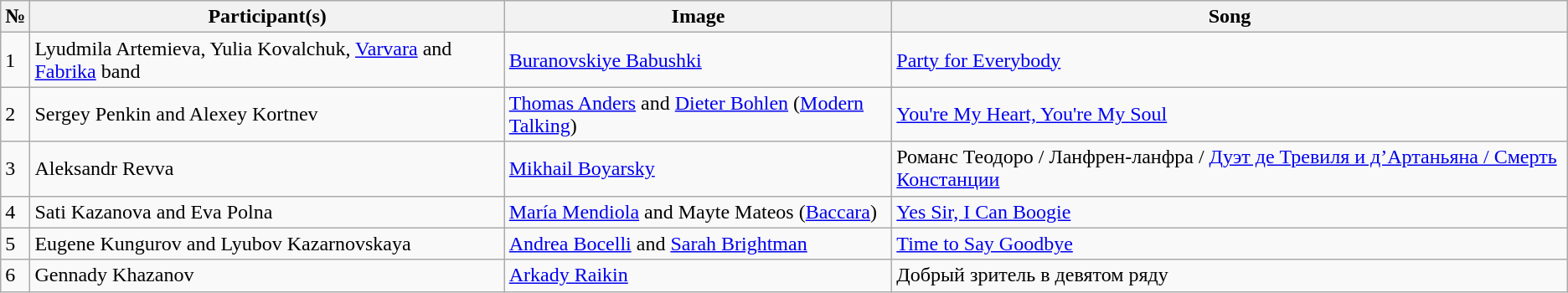<table class="wikitable sortable">
<tr>
<th>№</th>
<th>Participant(s)</th>
<th>Image</th>
<th>Song</th>
</tr>
<tr>
<td>1</td>
<td>Lyudmila Artemieva, Yulia Kovalchuk, <a href='#'>Varvara</a> and <a href='#'>Fabrika</a> band</td>
<td><a href='#'>Buranovskiye Babushki</a></td>
<td><a href='#'>Party for Everybody</a></td>
</tr>
<tr>
<td>2</td>
<td>Sergey Penkin and Alexey Kortnev</td>
<td><a href='#'>Thomas Anders</a> and <a href='#'>Dieter Bohlen</a> (<a href='#'>Modern Talking</a>)</td>
<td><a href='#'>You're My Heart, You're My Soul</a></td>
</tr>
<tr>
<td>3</td>
<td>Aleksandr Revva</td>
<td><a href='#'>Mikhail Boyarsky</a></td>
<td>Романс Теодоро / Ланфрен-ланфра / <a href='#'>Дуэт де Тревиля и д’Артаньяна / Смерть Констанции</a></td>
</tr>
<tr>
<td>4</td>
<td>Sati Kazanova and Eva Polna</td>
<td><a href='#'>María Mendiola</a> and Mayte Mateos (<a href='#'>Baccara</a>)</td>
<td><a href='#'>Yes Sir, I Can Boogie</a></td>
</tr>
<tr>
<td>5</td>
<td>Eugene Kungurov and Lyubov Kazarnovskaya</td>
<td><a href='#'>Andrea Bocelli</a> and <a href='#'>Sarah Brightman</a></td>
<td><a href='#'>Time to Say Goodbye</a></td>
</tr>
<tr>
<td>6</td>
<td>Gennady Khazanov</td>
<td><a href='#'>Arkady Raikin</a></td>
<td>Добрый зритель в девятом ряду</td>
</tr>
</table>
